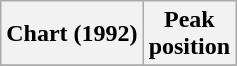<table class="wikitable sortable plainrowheaders">
<tr>
<th scope="col">Chart (1992)</th>
<th scope="col">Peak<br>position</th>
</tr>
<tr>
</tr>
</table>
